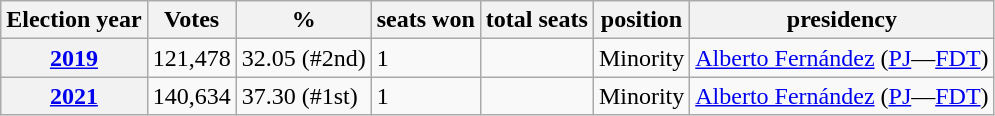<table class="wikitable">
<tr>
<th>Election year</th>
<th>Votes</th>
<th>%</th>
<th>seats won</th>
<th>total seats</th>
<th>position</th>
<th>presidency</th>
</tr>
<tr>
<th><a href='#'>2019</a></th>
<td>121,478</td>
<td>32.05 (#2nd)</td>
<td>1</td>
<td></td>
<td>Minority</td>
<td><a href='#'>Alberto Fernández</a> (<a href='#'>PJ</a>—<a href='#'>FDT</a>)</td>
</tr>
<tr>
<th><a href='#'>2021</a></th>
<td>140,634</td>
<td>37.30 (#1st)</td>
<td>1</td>
<td></td>
<td>Minority</td>
<td><a href='#'>Alberto Fernández</a> (<a href='#'>PJ</a>—<a href='#'>FDT</a>)</td>
</tr>
</table>
